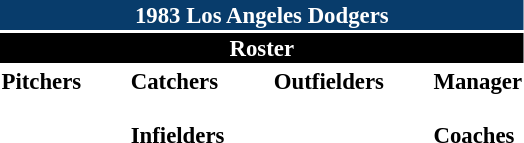<table class="toccolours" style="font-size: 95%;">
<tr>
<th colspan="10" style="background-color: #083c6b; color: white; text-align: center;">1983 Los Angeles Dodgers</th>
</tr>
<tr>
<td colspan="10" style="background-color: black; color: white; text-align: center;"><strong>Roster</strong></td>
</tr>
<tr>
<td valign="top"><strong>Pitchers</strong><br>

 

 
  
 

 
 
 
 
 
 
 
</td>
<td width="25px"></td>
<td valign="top"><strong>Catchers</strong><br>



<br><strong>Infielders</strong>









</td>
<td width="25px"></td>
<td valign="top"><strong>Outfielders</strong><br>







</td>
<td width="25px"></td>
<td valign="top"><strong>Manager</strong><br><br><strong>Coaches</strong>




</td>
</tr>
</table>
